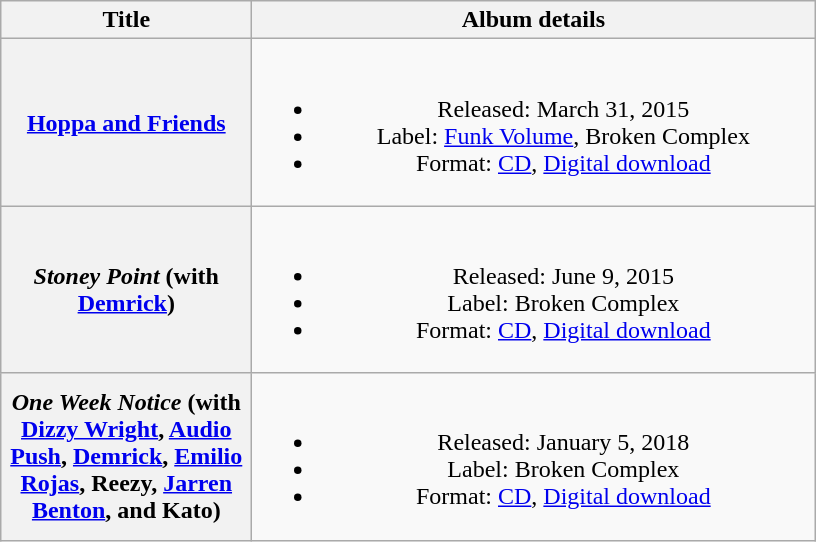<table class="wikitable plainrowheaders" style="text-align:center;">
<tr>
<th scope="col" style="width:10em;">Title</th>
<th scope="col" style="width:23em;">Album details</th>
</tr>
<tr>
<th scope="row"><a href='#'>Hoppa and Friends</a></th>
<td><br><ul><li>Released: March 31, 2015</li><li>Label: <a href='#'>Funk Volume</a>, Broken Complex</li><li>Format: <a href='#'>CD</a>, <a href='#'>Digital download</a></li></ul></td>
</tr>
<tr>
<th scope="row"><em>Stoney Point</em> (with <a href='#'>Demrick</a>)</th>
<td><br><ul><li>Released: June 9, 2015</li><li>Label: Broken Complex</li><li>Format: <a href='#'>CD</a>, <a href='#'>Digital download</a></li></ul></td>
</tr>
<tr>
<th scope="row"><em>One Week Notice</em> (with <a href='#'>Dizzy Wright</a>, <a href='#'>Audio Push</a>, <a href='#'>Demrick</a>, <a href='#'>Emilio Rojas</a>, Reezy, <a href='#'>Jarren Benton</a>, and Kato)</th>
<td><br><ul><li>Released: January 5, 2018</li><li>Label: Broken Complex</li><li>Format: <a href='#'>CD</a>, <a href='#'>Digital download</a></li></ul></td>
</tr>
</table>
